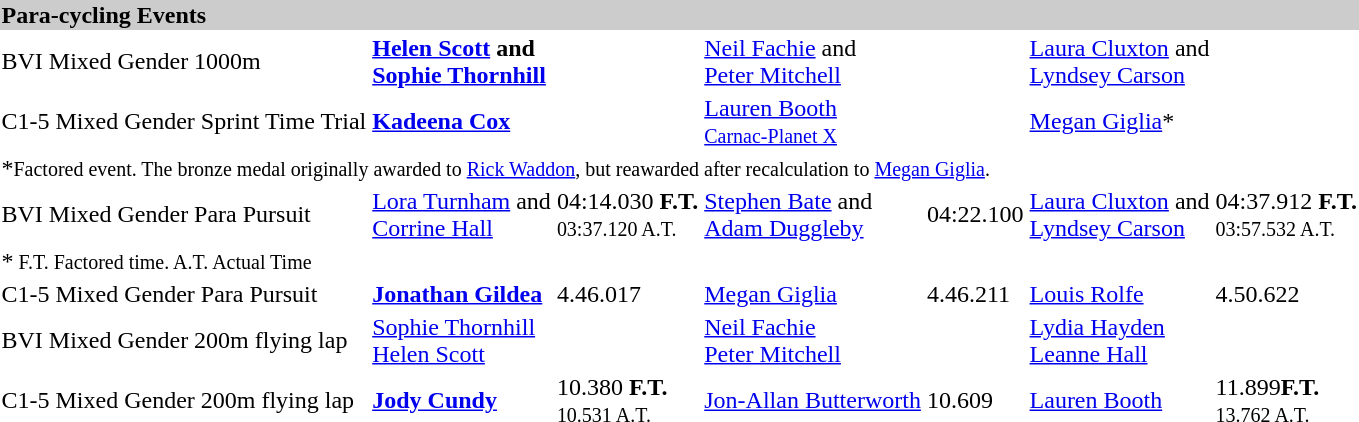<table>
<tr style="background:#ccc;">
<td colspan=7><strong>Para-cycling Events</strong></td>
</tr>
<tr>
<td>BVI Mixed Gender 1000m</td>
<td><strong><a href='#'>Helen Scott</a> and <br><a href='#'>Sophie Thornhill</a></strong></td>
<td></td>
<td><a href='#'>Neil Fachie</a> and <br><a href='#'>Peter Mitchell</a></td>
<td></td>
<td><a href='#'>Laura Cluxton</a> and <br><a href='#'>Lyndsey Carson</a></td>
<td></td>
</tr>
<tr>
<td>C1-5 Mixed Gender Sprint Time Trial</td>
<td><strong><a href='#'>Kadeena Cox</a></strong><br><small> </small></td>
<td></td>
<td><a href='#'>Lauren Booth</a><br><small><a href='#'>Carnac-Planet X</a></small></td>
<td></td>
<td><a href='#'>Megan Giglia</a>*<br><small> </small></td>
<td></td>
</tr>
<tr>
<td colspan="7">*<small>Factored event. The bronze medal originally awarded to <a href='#'>Rick Waddon</a>, but reawarded after recalculation to <a href='#'>Megan Giglia</a>.</small></td>
</tr>
<tr>
<td>BVI Mixed Gender Para Pursuit</td>
<td><a href='#'>Lora Turnham</a> and<br><a href='#'>Corrine Hall</a></td>
<td>04:14.030 <strong>F.T.</strong><br><small>03:37.120 A.T.<br></small></td>
<td><a href='#'>Stephen Bate</a> and<br><a href='#'>Adam Duggleby</a></td>
<td>04:22.100</td>
<td><a href='#'>Laura Cluxton</a> and<br><a href='#'>Lyndsey Carson</a></td>
<td>04:37.912 <strong>F.T.</strong><br><small>03:57.532 A.T.</small></td>
</tr>
<tr>
<td colspan="7">*<small> F.T. Factored time. A.T. Actual Time</small></td>
</tr>
<tr>
<td>C1-5 Mixed Gender Para Pursuit</td>
<td><strong><a href='#'>Jonathan Gildea</a></strong></td>
<td>4.46.017</td>
<td><a href='#'>Megan Giglia</a></td>
<td>4.46.211</td>
<td><a href='#'>Louis Rolfe</a></td>
<td>4.50.622</td>
</tr>
<tr>
<td>BVI Mixed Gender 200m flying lap</td>
<td><a href='#'>Sophie Thornhill</a><br><a href='#'>Helen Scott</a></td>
<td></td>
<td><a href='#'>Neil Fachie</a><br><a href='#'>Peter Mitchell</a></td>
<td></td>
<td><a href='#'>Lydia Hayden</a><br><a href='#'>Leanne Hall</a></td>
<td></td>
</tr>
<tr>
<td>C1-5 Mixed Gender 200m flying lap</td>
<td><strong><a href='#'>Jody Cundy</a></strong></td>
<td>10.380 <strong>F.T.</strong><br><small>10.531 A.T.</small></td>
<td><a href='#'>Jon-Allan Butterworth</a></td>
<td>10.609</td>
<td><a href='#'>Lauren Booth</a></td>
<td>11.899<strong>F.T.</strong><br><small>13.762 A.T.</small></td>
</tr>
</table>
